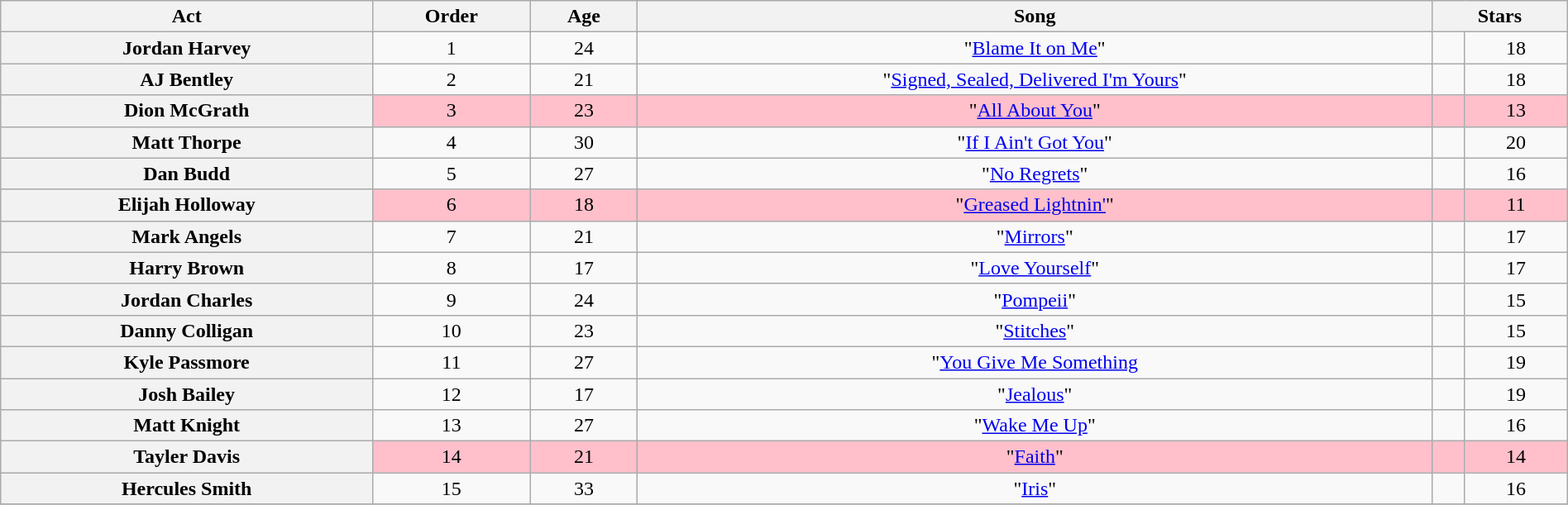<table class="wikitable plainrowheaders" style="text-align:center; width:100%;">
<tr>
<th scope="col">Act</th>
<th scope="col">Order</th>
<th scope="col">Age</th>
<th scope="col">Song</th>
<th colspan="2">Stars</th>
</tr>
<tr>
<th scope="row">Jordan Harvey</th>
<td>1</td>
<td>24</td>
<td>"<a href='#'>Blame It on Me</a>"</td>
<td></td>
<td>18</td>
</tr>
<tr>
<th scope="row">AJ Bentley</th>
<td>2</td>
<td>21</td>
<td>"<a href='#'>Signed, Sealed, Delivered I'm Yours</a>"</td>
<td></td>
<td>18</td>
</tr>
<tr style="background:pink;">
<th scope="row">Dion McGrath</th>
<td>3</td>
<td>23</td>
<td>"<a href='#'>All About You</a>"</td>
<td></td>
<td>13</td>
</tr>
<tr>
<th scope="row">Matt Thorpe</th>
<td>4</td>
<td>30</td>
<td>"<a href='#'>If I Ain't Got You</a>"</td>
<td></td>
<td>20</td>
</tr>
<tr>
<th scope="row">Dan Budd</th>
<td>5</td>
<td>27</td>
<td>"<a href='#'>No Regrets</a>"</td>
<td></td>
<td>16</td>
</tr>
<tr style="background:pink;">
<th scope="row">Elijah Holloway</th>
<td>6</td>
<td>18</td>
<td>"<a href='#'>Greased Lightnin'</a>"</td>
<td></td>
<td>11</td>
</tr>
<tr>
<th scope="row">Mark Angels</th>
<td>7</td>
<td>21</td>
<td>"<a href='#'>Mirrors</a>"</td>
<td></td>
<td>17</td>
</tr>
<tr>
<th scope="row">Harry Brown</th>
<td>8</td>
<td>17</td>
<td>"<a href='#'>Love Yourself</a>"</td>
<td></td>
<td>17</td>
</tr>
<tr>
<th scope="row">Jordan Charles</th>
<td>9</td>
<td>24</td>
<td>"<a href='#'>Pompeii</a>"</td>
<td></td>
<td>15</td>
</tr>
<tr>
<th scope="row">Danny Colligan</th>
<td>10</td>
<td>23</td>
<td>"<a href='#'>Stitches</a>"</td>
<td></td>
<td>15</td>
</tr>
<tr>
<th scope="row">Kyle Passmore</th>
<td>11</td>
<td>27</td>
<td>"<a href='#'>You Give Me Something</a></td>
<td></td>
<td>19</td>
</tr>
<tr>
<th scope="row">Josh Bailey</th>
<td>12</td>
<td>17</td>
<td>"<a href='#'>Jealous</a>"</td>
<td></td>
<td>19</td>
</tr>
<tr>
<th scope="row">Matt Knight</th>
<td>13</td>
<td>27</td>
<td>"<a href='#'>Wake Me Up</a>"</td>
<td></td>
<td>16</td>
</tr>
<tr style="background:pink;">
<th scope="row">Tayler Davis</th>
<td>14</td>
<td>21</td>
<td>"<a href='#'>Faith</a>"</td>
<td></td>
<td>14</td>
</tr>
<tr>
<th scope="row">Hercules Smith</th>
<td>15</td>
<td>33</td>
<td>"<a href='#'>Iris</a>"</td>
<td></td>
<td>16</td>
</tr>
<tr>
</tr>
</table>
